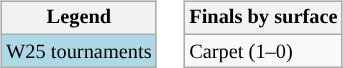<table>
<tr valign=top>
<td><br><table class="wikitable" style="font-size:85%;">
<tr>
<th>Legend</th>
</tr>
<tr style="background:lightblue;">
<td>W25 tournaments</td>
</tr>
</table>
</td>
<td><br><table class="wikitable" style=font-size:85%>
<tr>
<th>Finals by surface</th>
</tr>
<tr>
<td>Carpet (1–0)</td>
</tr>
</table>
</td>
</tr>
</table>
